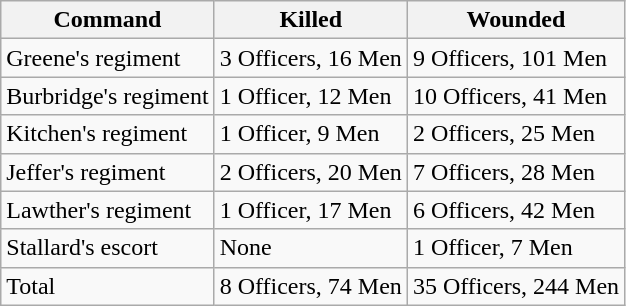<table class="wikitable">
<tr>
<th>Command</th>
<th>Killed</th>
<th>Wounded</th>
</tr>
<tr>
<td>Greene's regiment</td>
<td>3 Officers, 16 Men</td>
<td>9 Officers, 101 Men</td>
</tr>
<tr>
<td>Burbridge's regiment</td>
<td>1 Officer, 12 Men</td>
<td>10 Officers, 41 Men</td>
</tr>
<tr>
<td>Kitchen's regiment</td>
<td>1 Officer, 9 Men</td>
<td>2 Officers, 25 Men</td>
</tr>
<tr>
<td>Jeffer's regiment</td>
<td>2 Officers, 20 Men</td>
<td>7 Officers, 28 Men</td>
</tr>
<tr>
<td>Lawther's regiment</td>
<td>1 Officer, 17 Men</td>
<td>6 Officers, 42 Men</td>
</tr>
<tr>
<td>Stallard's escort</td>
<td>None</td>
<td>1 Officer, 7 Men</td>
</tr>
<tr>
<td>Total</td>
<td>8 Officers, 74 Men</td>
<td>35 Officers, 244 Men</td>
</tr>
</table>
